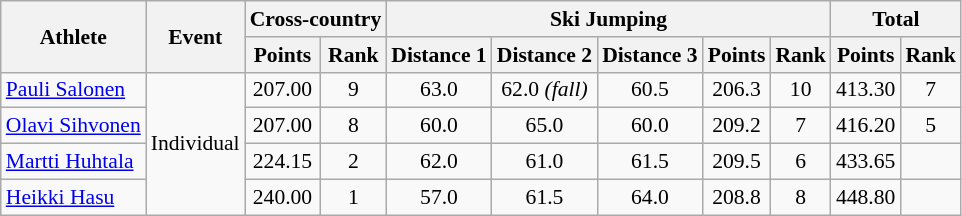<table class="wikitable" style="font-size:90%">
<tr>
<th rowspan="2">Athlete</th>
<th rowspan="2">Event</th>
<th colspan="2">Cross-country</th>
<th colspan="5">Ski Jumping</th>
<th colspan="2">Total</th>
</tr>
<tr>
<th>Points</th>
<th>Rank</th>
<th>Distance 1</th>
<th>Distance 2</th>
<th>Distance 3</th>
<th>Points</th>
<th>Rank</th>
<th>Points</th>
<th>Rank</th>
</tr>
<tr>
<td><a href='#'>Pauli Salonen</a></td>
<td rowspan="4">Individual</td>
<td align="center">207.00</td>
<td align="center">9</td>
<td align="center">63.0</td>
<td align="center">62.0 <em>(fall)</em></td>
<td align="center">60.5</td>
<td align="center">206.3</td>
<td align="center">10</td>
<td align="center">413.30</td>
<td align="center">7</td>
</tr>
<tr>
<td><a href='#'>Olavi Sihvonen</a></td>
<td align="center">207.00</td>
<td align="center">8</td>
<td align="center">60.0</td>
<td align="center">65.0</td>
<td align="center">60.0</td>
<td align="center">209.2</td>
<td align="center">7</td>
<td align="center">416.20</td>
<td align="center">5</td>
</tr>
<tr>
<td><a href='#'>Martti Huhtala</a></td>
<td align="center">224.15</td>
<td align="center">2</td>
<td align="center">62.0</td>
<td align="center">61.0</td>
<td align="center">61.5</td>
<td align="center">209.5</td>
<td align="center">6</td>
<td align="center">433.65</td>
<td align="center"></td>
</tr>
<tr>
<td><a href='#'>Heikki Hasu</a></td>
<td align="center">240.00</td>
<td align="center">1</td>
<td align="center">57.0</td>
<td align="center">61.5</td>
<td align="center">64.0</td>
<td align="center">208.8</td>
<td align="center">8</td>
<td align="center">448.80</td>
<td align="center"></td>
</tr>
</table>
